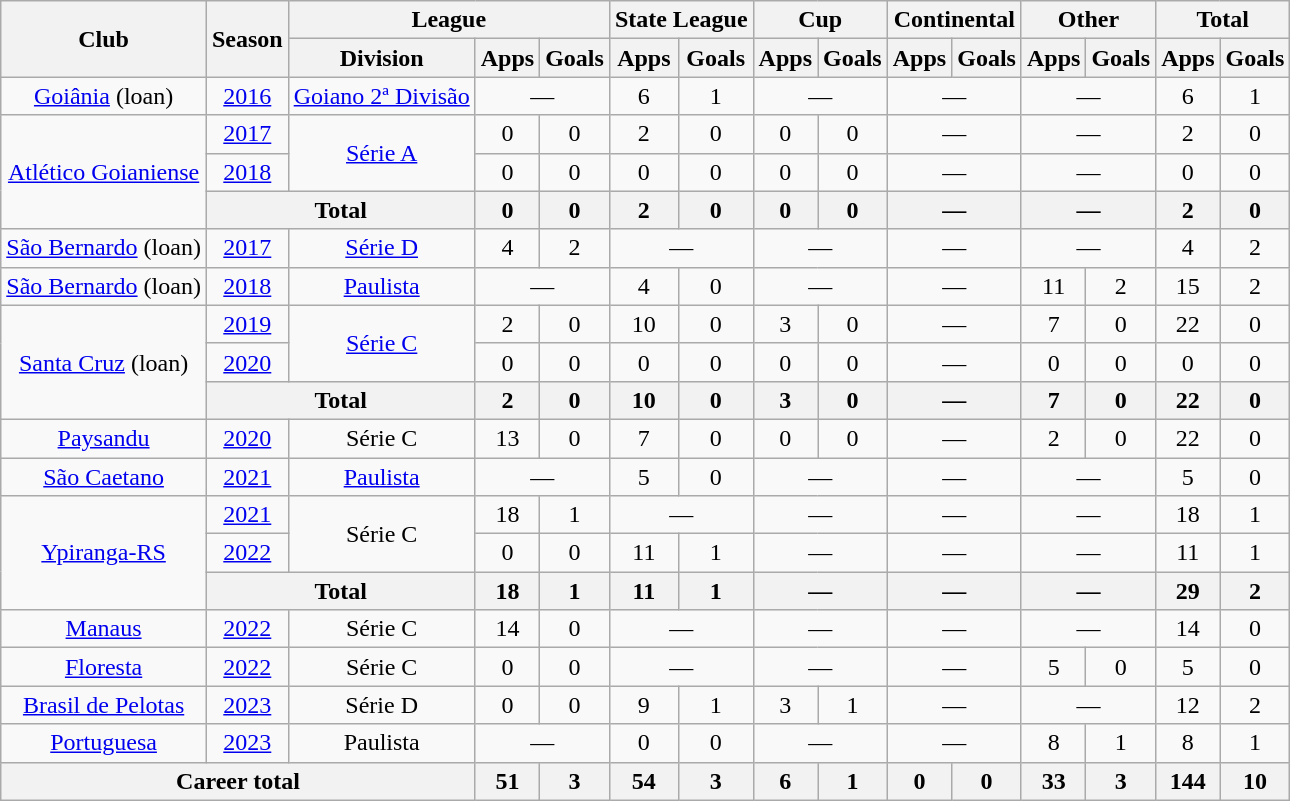<table class="wikitable" style="text-align: center;">
<tr>
<th rowspan="2">Club</th>
<th rowspan="2">Season</th>
<th colspan="3">League</th>
<th colspan="2">State League</th>
<th colspan="2">Cup</th>
<th colspan="2">Continental</th>
<th colspan="2">Other</th>
<th colspan="2">Total</th>
</tr>
<tr>
<th>Division</th>
<th>Apps</th>
<th>Goals</th>
<th>Apps</th>
<th>Goals</th>
<th>Apps</th>
<th>Goals</th>
<th>Apps</th>
<th>Goals</th>
<th>Apps</th>
<th>Goals</th>
<th>Apps</th>
<th>Goals</th>
</tr>
<tr>
<td valign="center"><a href='#'>Goiânia</a> (loan)</td>
<td><a href='#'>2016</a></td>
<td><a href='#'>Goiano 2ª Divisão</a></td>
<td colspan="2">—</td>
<td>6</td>
<td>1</td>
<td colspan="2">—</td>
<td colspan="2">—</td>
<td colspan="2">—</td>
<td>6</td>
<td>1</td>
</tr>
<tr>
<td rowspan="3" valign="center"><a href='#'>Atlético Goianiense</a></td>
<td><a href='#'>2017</a></td>
<td rowspan="2"><a href='#'>Série A</a></td>
<td>0</td>
<td>0</td>
<td>2</td>
<td>0</td>
<td>0</td>
<td>0</td>
<td colspan="2">—</td>
<td colspan="2">—</td>
<td>2</td>
<td>0</td>
</tr>
<tr>
<td><a href='#'>2018</a></td>
<td>0</td>
<td>0</td>
<td>0</td>
<td>0</td>
<td>0</td>
<td>0</td>
<td colspan="2">—</td>
<td colspan="2">—</td>
<td>0</td>
<td>0</td>
</tr>
<tr>
<th colspan="2">Total</th>
<th>0</th>
<th>0</th>
<th>2</th>
<th>0</th>
<th>0</th>
<th>0</th>
<th colspan="2">—</th>
<th colspan="2">—</th>
<th>2</th>
<th>0</th>
</tr>
<tr>
<td valign="center"><a href='#'>São Bernardo</a> (loan)</td>
<td><a href='#'>2017</a></td>
<td><a href='#'>Série D</a></td>
<td>4</td>
<td>2</td>
<td colspan="2">—</td>
<td colspan="2">—</td>
<td colspan="2">—</td>
<td colspan="2">—</td>
<td>4</td>
<td>2</td>
</tr>
<tr>
<td valign="center"><a href='#'>São Bernardo</a> (loan)</td>
<td><a href='#'>2018</a></td>
<td><a href='#'>Paulista</a></td>
<td colspan="2">—</td>
<td>4</td>
<td>0</td>
<td colspan="2">—</td>
<td colspan="2">—</td>
<td>11</td>
<td>2</td>
<td>15</td>
<td>2</td>
</tr>
<tr>
<td rowspan="3" valign="center"><a href='#'>Santa Cruz</a> (loan)</td>
<td><a href='#'>2019</a></td>
<td rowspan="2"><a href='#'>Série C</a></td>
<td>2</td>
<td>0</td>
<td>10</td>
<td>0</td>
<td>3</td>
<td>0</td>
<td colspan="2">—</td>
<td>7</td>
<td>0</td>
<td>22</td>
<td>0</td>
</tr>
<tr>
<td><a href='#'>2020</a></td>
<td>0</td>
<td>0</td>
<td>0</td>
<td>0</td>
<td>0</td>
<td>0</td>
<td colspan="2">—</td>
<td>0</td>
<td>0</td>
<td>0</td>
<td>0</td>
</tr>
<tr>
<th colspan="2">Total</th>
<th>2</th>
<th>0</th>
<th>10</th>
<th>0</th>
<th>3</th>
<th>0</th>
<th colspan="2">—</th>
<th>7</th>
<th>0</th>
<th>22</th>
<th>0</th>
</tr>
<tr>
<td valign="center"><a href='#'>Paysandu</a></td>
<td><a href='#'>2020</a></td>
<td>Série C</td>
<td>13</td>
<td>0</td>
<td>7</td>
<td>0</td>
<td>0</td>
<td>0</td>
<td colspan="2">—</td>
<td>2</td>
<td>0</td>
<td>22</td>
<td>0</td>
</tr>
<tr>
<td valign="center"><a href='#'>São Caetano</a></td>
<td><a href='#'>2021</a></td>
<td><a href='#'>Paulista</a></td>
<td colspan="2">—</td>
<td>5</td>
<td>0</td>
<td colspan="2">—</td>
<td colspan="2">—</td>
<td colspan="2">—</td>
<td>5</td>
<td>0</td>
</tr>
<tr>
<td rowspan="3" valign="center"><a href='#'>Ypiranga-RS</a></td>
<td><a href='#'>2021</a></td>
<td rowspan="2">Série C</td>
<td>18</td>
<td>1</td>
<td colspan="2">—</td>
<td colspan="2">—</td>
<td colspan="2">—</td>
<td colspan="2">—</td>
<td>18</td>
<td>1</td>
</tr>
<tr>
<td><a href='#'>2022</a></td>
<td>0</td>
<td>0</td>
<td>11</td>
<td>1</td>
<td colspan="2">—</td>
<td colspan="2">—</td>
<td colspan="2">—</td>
<td>11</td>
<td>1</td>
</tr>
<tr>
<th colspan="2">Total</th>
<th>18</th>
<th>1</th>
<th>11</th>
<th>1</th>
<th colspan="2">—</th>
<th colspan="2">—</th>
<th colspan="2">—</th>
<th>29</th>
<th>2</th>
</tr>
<tr>
<td valign="center"><a href='#'>Manaus</a></td>
<td><a href='#'>2022</a></td>
<td>Série C</td>
<td>14</td>
<td>0</td>
<td colspan="2">—</td>
<td colspan="2">—</td>
<td colspan="2">—</td>
<td colspan="2">—</td>
<td>14</td>
<td>0</td>
</tr>
<tr>
<td valign="center"><a href='#'>Floresta</a></td>
<td><a href='#'>2022</a></td>
<td>Série C</td>
<td>0</td>
<td>0</td>
<td colspan="2">—</td>
<td colspan="2">—</td>
<td colspan="2">—</td>
<td>5</td>
<td>0</td>
<td>5</td>
<td>0</td>
</tr>
<tr>
<td valign="center"><a href='#'>Brasil de Pelotas</a></td>
<td><a href='#'>2023</a></td>
<td>Série D</td>
<td>0</td>
<td>0</td>
<td>9</td>
<td>1</td>
<td>3</td>
<td>1</td>
<td colspan="2">—</td>
<td colspan="2">—</td>
<td>12</td>
<td>2</td>
</tr>
<tr>
<td valign="center"><a href='#'>Portuguesa</a></td>
<td><a href='#'>2023</a></td>
<td>Paulista</td>
<td colspan="2">—</td>
<td>0</td>
<td>0</td>
<td colspan="2">—</td>
<td colspan="2">—</td>
<td>8</td>
<td>1</td>
<td>8</td>
<td>1</td>
</tr>
<tr>
<th colspan="3"><strong>Career total</strong></th>
<th>51</th>
<th>3</th>
<th>54</th>
<th>3</th>
<th>6</th>
<th>1</th>
<th>0</th>
<th>0</th>
<th>33</th>
<th>3</th>
<th>144</th>
<th>10</th>
</tr>
</table>
